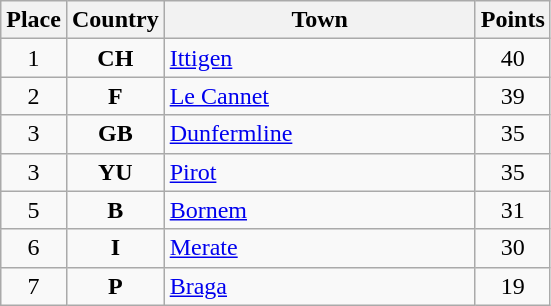<table class="wikitable">
<tr>
<th width="25">Place</th>
<th width="25">Country</th>
<th width="200">Town</th>
<th width="25">Points</th>
</tr>
<tr>
<td align="center">1</td>
<td align="center"><strong>CH</strong></td>
<td align="left"><a href='#'>Ittigen</a></td>
<td align="center">40</td>
</tr>
<tr>
<td align="center">2</td>
<td align="center"><strong>F</strong></td>
<td align="left"><a href='#'>Le Cannet</a></td>
<td align="center">39</td>
</tr>
<tr>
<td align="center">3</td>
<td align="center"><strong>GB</strong></td>
<td align="left"><a href='#'>Dunfermline</a></td>
<td align="center">35</td>
</tr>
<tr>
<td align="center">3</td>
<td align="center"><strong>YU</strong></td>
<td align="left"><a href='#'>Pirot</a></td>
<td align="center">35</td>
</tr>
<tr>
<td align="center">5</td>
<td align="center"><strong>B</strong></td>
<td align="left"><a href='#'>Bornem</a></td>
<td align="center">31</td>
</tr>
<tr>
<td align="center">6</td>
<td align="center"><strong>I</strong></td>
<td align="left"><a href='#'>Merate</a></td>
<td align="center">30</td>
</tr>
<tr>
<td align="center">7</td>
<td align="center"><strong>P</strong></td>
<td align="left"><a href='#'>Braga</a></td>
<td align="center">19</td>
</tr>
</table>
